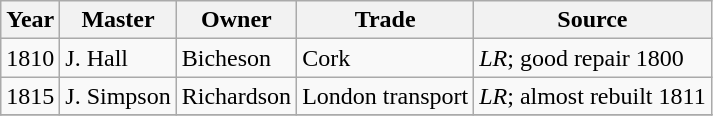<table class="sortable wikitable">
<tr>
<th>Year</th>
<th>Master</th>
<th>Owner</th>
<th>Trade</th>
<th>Source</th>
</tr>
<tr>
<td>1810</td>
<td>J. Hall</td>
<td>Bicheson</td>
<td>Cork</td>
<td><em>LR</em>; good repair 1800</td>
</tr>
<tr>
<td>1815</td>
<td>J. Simpson</td>
<td>Richardson</td>
<td>London transport</td>
<td><em>LR</em>; almost rebuilt 1811</td>
</tr>
<tr>
</tr>
</table>
